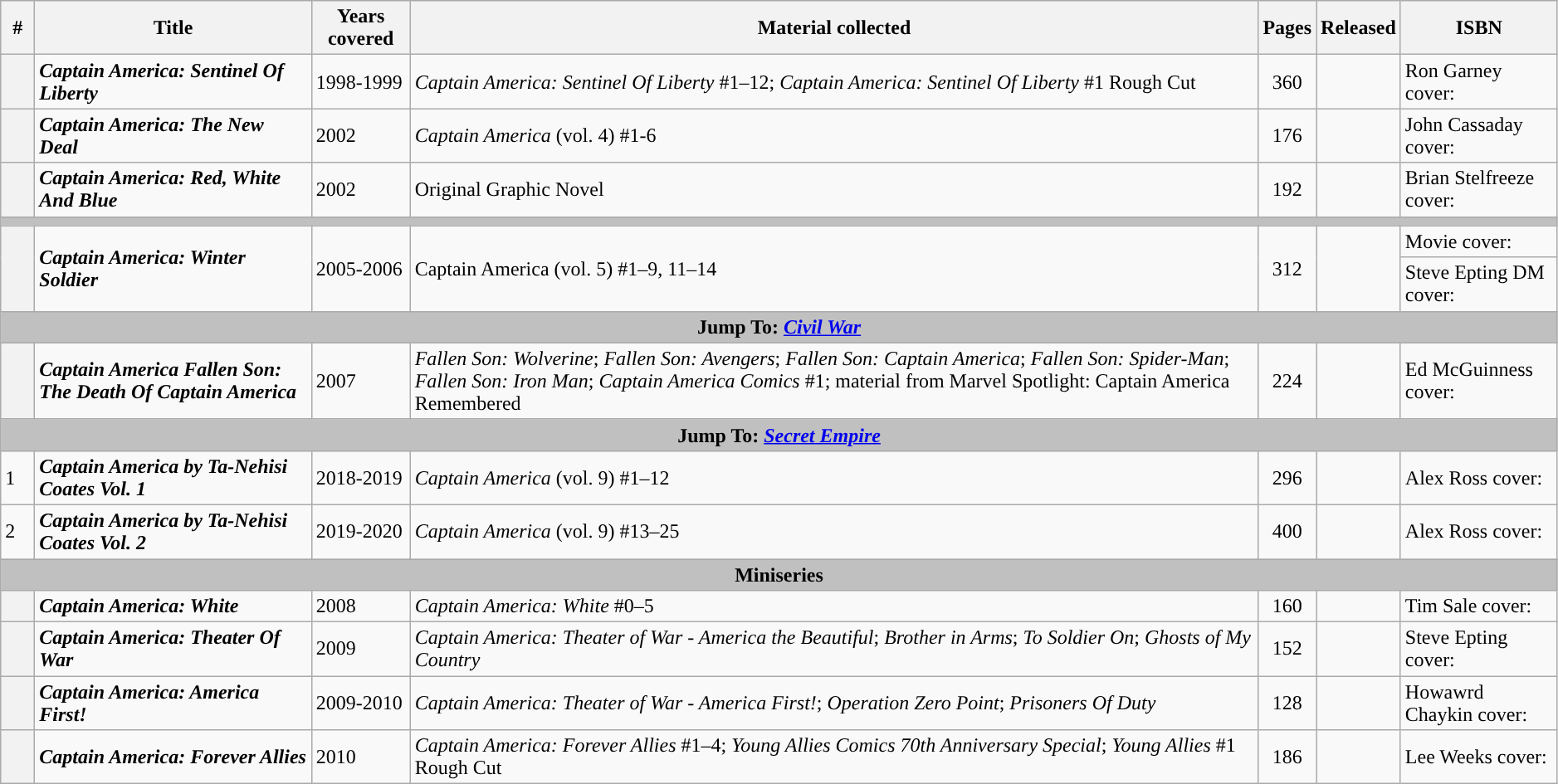<table class="wikitable sortable" width=99%>
<tr>
<th class="unsortable" width=20px>#</th>
<th>Title</th>
<th>Years covered</th>
<th class="unsortable">Material collected</th>
<th>Pages</th>
<th>Released</th>
<th class="unsortable">ISBN</th>
</tr>
<tr>
<th style="background-color: light grey;"></th>
<td><strong><em>Captain America: Sentinel Of Liberty</em></strong></td>
<td>1998-1999</td>
<td><em>Captain America: Sentinel Of Liberty</em> #1–12; <em>Captain America: Sentinel Of Liberty</em> #1 Rough Cut</td>
<td style="text-align: center;">360</td>
<td></td>
<td>Ron Garney cover: </td>
</tr>
<tr>
<th style="background-color: light grey;"></th>
<td><strong><em>Captain America: The New Deal</em></strong></td>
<td>2002</td>
<td><em>Captain America</em> (vol. 4) #1-6</td>
<td style="text-align: center;">176</td>
<td></td>
<td>John Cassaday cover: </td>
</tr>
<tr>
<th style="background-color: light grey;"></th>
<td><strong><em>Captain America: Red, White And Blue</em></strong></td>
<td>2002</td>
<td>Original Graphic Novel</td>
<td style="text-align: center;">192</td>
<td></td>
<td>Brian Stelfreeze cover: </td>
</tr>
<tr>
<th colspan=7 style="background-color: silver;"></th>
</tr>
<tr>
<th style="background-color: light grey;" rowspan=2></th>
<td rowspan="2"><strong><em>Captain America: Winter Soldier</em></strong></td>
<td rowspan="2">2005-2006</td>
<td rowspan="2">Captain America (vol. 5) #1–9, 11–14</td>
<td rowspan="2" style="text-align: center;">312</td>
<td rowspan="2"></td>
<td>Movie cover: </td>
</tr>
<tr>
<td>Steve Epting DM cover: </td>
</tr>
<tr>
<th colspan=7 style="background-color: silver;">Jump To: <a href='#'><em>Civil War</em></a></th>
</tr>
<tr>
<th style="background-color: light grey;"></th>
<td><strong><em>Captain America Fallen Son: The Death Of Captain America</em></strong></td>
<td>2007</td>
<td><em>Fallen Son: Wolverine</em>; <em>Fallen Son: Avengers</em>; <em>Fallen Son: Captain America</em>; <em>Fallen Son: Spider-Man</em>; <em>Fallen Son: Iron Man</em>; <em>Captain America Comics</em> #1; material from Marvel Spotlight: Captain America Remembered</td>
<td style="text-align: center;">224</td>
<td></td>
<td>Ed McGuinness cover: </td>
</tr>
<tr>
<th colspan=7 style="background-color: silver;">Jump To: <a href='#'><em>Secret Empire</em></a></th>
</tr>
<tr>
<td>1</td>
<td><strong><em>Captain America by Ta-Nehisi Coates Vol. 1</em></strong></td>
<td>2018-2019</td>
<td><em>Captain America</em> (vol. 9) #1–12</td>
<td style="text-align: center;">296</td>
<td></td>
<td>Alex Ross cover: </td>
</tr>
<tr>
<td>2</td>
<td><strong><em>Captain America by Ta-Nehisi Coates Vol. 2</em></strong></td>
<td>2019-2020</td>
<td><em>Captain America</em> (vol. 9) #13–25</td>
<td style="text-align: center;">400</td>
<td></td>
<td>Alex Ross cover: </td>
</tr>
<tr>
<th colspan=7 style="background-color: silver;">Miniseries</th>
</tr>
<tr>
<th style="background-color: light grey;"></th>
<td><strong><em>Captain America: White</em></strong></td>
<td>2008</td>
<td><em>Captain America: White</em> #0–5</td>
<td style="text-align: center;">160</td>
<td></td>
<td>Tim Sale cover: </td>
</tr>
<tr>
<th style="background-color: light grey;"></th>
<td><strong><em>Captain America: Theater Of War</em></strong></td>
<td>2009</td>
<td><em>Captain America: Theater of War - America the Beautiful</em>; <em>Brother in Arms</em>; <em>To Soldier On</em>; <em>Ghosts of My Country</em></td>
<td style="text-align: center;">152</td>
<td></td>
<td>Steve Epting cover: </td>
</tr>
<tr>
<th style="background-color: light grey;"></th>
<td><strong><em>Captain America: America First!</em></strong></td>
<td>2009-2010</td>
<td><em>Captain America: Theater of War - America First!</em>; <em>Operation Zero Point</em>; <em>Prisoners Of Duty</em></td>
<td style="text-align: center;">128</td>
<td></td>
<td>Howawrd Chaykin cover: </td>
</tr>
<tr>
<th style="background-color: light grey;"></th>
<td><strong><em>Captain America: Forever Allies</em></strong></td>
<td>2010</td>
<td><em>Captain America: Forever Allies</em> #1–4; <em>Young Allies Comics 70th Anniversary Special</em>; <em>Young Allies</em> #1 Rough Cut</td>
<td style="text-align: center;">186</td>
<td></td>
<td>Lee Weeks cover: </td>
</tr>
</table>
